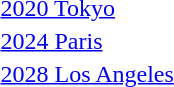<table>
<tr>
<td><a href='#'>2020 Tokyo</a><br></td>
<td></td>
<td></td>
<td></td>
</tr>
<tr>
<td><a href='#'>2024 Paris</a> <br></td>
<td></td>
<td></td>
<td></td>
</tr>
<tr>
<td><a href='#'>2028 Los Angeles</a><br></td>
<td></td>
<td></td>
<td></td>
</tr>
<tr>
</tr>
</table>
